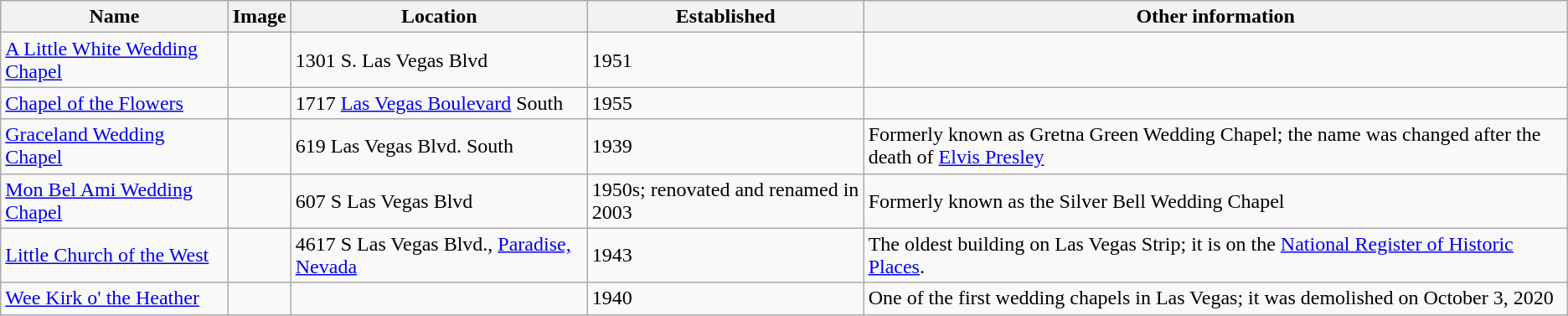<table class="wikitable">
<tr>
<th>Name</th>
<th>Image</th>
<th>Location</th>
<th>Established</th>
<th>Other information</th>
</tr>
<tr>
<td><a href='#'>A Little White Wedding Chapel</a></td>
<td></td>
<td>1301 S. Las Vegas Blvd<br></td>
<td>1951</td>
<td></td>
</tr>
<tr>
<td><a href='#'>Chapel of the Flowers</a></td>
<td></td>
<td>1717 <a href='#'>Las Vegas Boulevard</a> South<br></td>
<td>1955</td>
<td></td>
</tr>
<tr>
<td><a href='#'>Graceland Wedding Chapel</a></td>
<td></td>
<td>619 Las Vegas Blvd. South<br></td>
<td>1939</td>
<td>Formerly known as Gretna Green Wedding Chapel; the name was changed after the death of <a href='#'>Elvis Presley</a></td>
</tr>
<tr>
<td><a href='#'>Mon Bel Ami Wedding Chapel</a></td>
<td></td>
<td>607 S Las Vegas Blvd<br></td>
<td>1950s; renovated and renamed in 2003</td>
<td>Formerly known as the Silver Bell Wedding Chapel</td>
</tr>
<tr>
<td><a href='#'>Little Church of the West</a></td>
<td></td>
<td>4617 S Las Vegas Blvd., <a href='#'>Paradise, Nevada</a><br></td>
<td>1943</td>
<td>The oldest building on Las Vegas Strip; it is on the <a href='#'>National Register of Historic Places</a>.</td>
</tr>
<tr>
<td><a href='#'>Wee Kirk o' the Heather</a></td>
<td></td>
<td></td>
<td>1940</td>
<td>One of the first wedding chapels in Las Vegas; it was demolished on October 3, 2020</td>
</tr>
</table>
